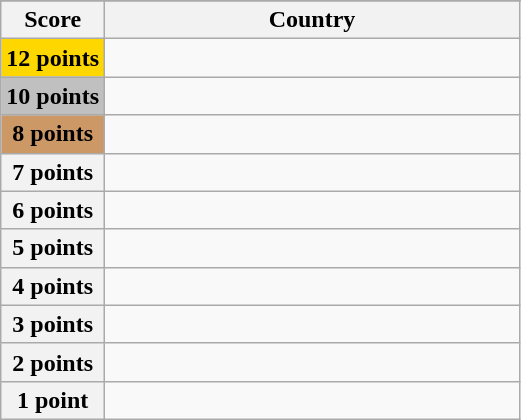<table class="wikitable">
<tr>
</tr>
<tr>
<th scope="col" width="20%">Score</th>
<th scope="col">Country</th>
</tr>
<tr>
<th scope="row" style="background:gold">12 points</th>
<td></td>
</tr>
<tr>
<th scope="row" style="background:silver">10 points</th>
<td></td>
</tr>
<tr>
<th scope="row" style="background:#CC9966">8 points</th>
<td></td>
</tr>
<tr>
<th scope="row">7 points</th>
<td></td>
</tr>
<tr>
<th scope="row">6 points</th>
<td></td>
</tr>
<tr>
<th scope="row">5 points</th>
<td></td>
</tr>
<tr>
<th scope="row">4 points</th>
<td></td>
</tr>
<tr>
<th scope="row">3 points</th>
<td></td>
</tr>
<tr>
<th scope="row">2 points</th>
<td></td>
</tr>
<tr>
<th scope="row">1 point</th>
<td></td>
</tr>
</table>
